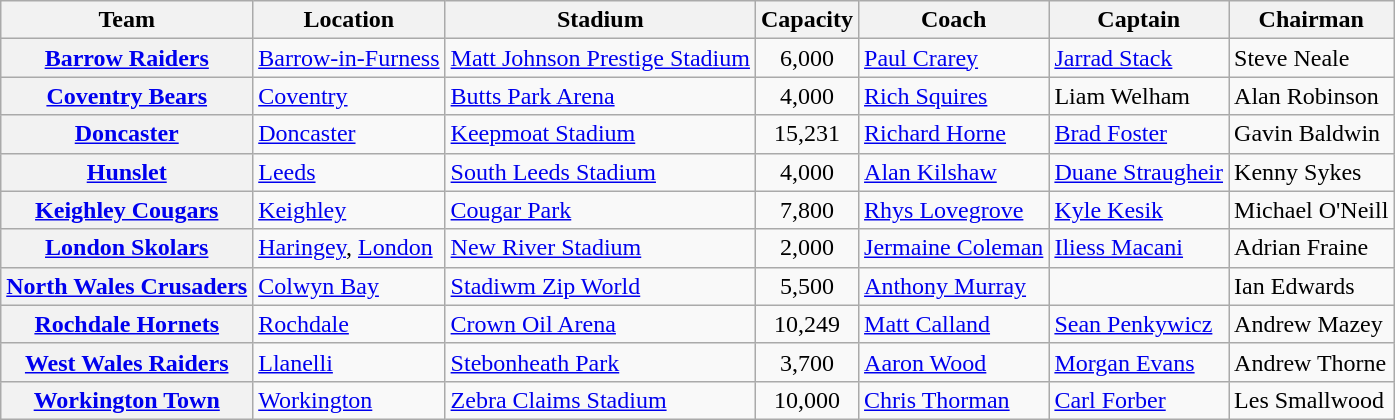<table class="wikitable plainrowheaders">
<tr>
<th scope="col">Team</th>
<th scope="col">Location</th>
<th scope="col">Stadium</th>
<th scope="col">Capacity</th>
<th scope="col">Coach</th>
<th scope="col">Captain</th>
<th scope="col">Chairman</th>
</tr>
<tr>
<th scope="row">  <a href='#'>Barrow Raiders</a></th>
<td><a href='#'>Barrow-in-Furness</a></td>
<td><a href='#'>Matt Johnson Prestige Stadium</a></td>
<td style="text-align:center">6,000</td>
<td> <a href='#'>Paul Crarey</a></td>
<td> <a href='#'>Jarrad Stack</a></td>
<td>Steve Neale</td>
</tr>
<tr>
<th scope="row"> <a href='#'>Coventry Bears</a></th>
<td><a href='#'>Coventry</a></td>
<td><a href='#'>Butts Park Arena</a></td>
<td style="text-align:center">4,000</td>
<td> <a href='#'>Rich Squires</a></td>
<td> Liam Welham</td>
<td>Alan Robinson</td>
</tr>
<tr>
<th scope="row">  <a href='#'>Doncaster</a></th>
<td><a href='#'>Doncaster</a></td>
<td><a href='#'>Keepmoat Stadium</a></td>
<td style="text-align:center">15,231</td>
<td> <a href='#'>Richard Horne</a></td>
<td> <a href='#'>Brad Foster</a></td>
<td>Gavin Baldwin</td>
</tr>
<tr>
<th scope="row">  <a href='#'>Hunslet</a></th>
<td><a href='#'>Leeds</a></td>
<td><a href='#'>South Leeds Stadium</a></td>
<td style="text-align:center">4,000</td>
<td> <a href='#'>Alan Kilshaw</a></td>
<td> <a href='#'>Duane Straugheir</a></td>
<td>Kenny Sykes</td>
</tr>
<tr>
<th scope="row">  <a href='#'>Keighley Cougars</a></th>
<td><a href='#'>Keighley</a></td>
<td><a href='#'>Cougar Park</a></td>
<td style="text-align:center">7,800</td>
<td> <a href='#'>Rhys Lovegrove</a></td>
<td> <a href='#'>Kyle Kesik</a></td>
<td>Michael O'Neill</td>
</tr>
<tr>
<th scope="row">  <a href='#'>London Skolars</a></th>
<td><a href='#'>Haringey</a>, <a href='#'>London</a></td>
<td><a href='#'>New River Stadium</a></td>
<td style="text-align:center">2,000</td>
<td> <a href='#'>Jermaine Coleman</a></td>
<td> <a href='#'>Iliess Macani</a></td>
<td>Adrian Fraine</td>
</tr>
<tr>
<th scope="row">  <a href='#'>North Wales Crusaders</a></th>
<td><a href='#'>Colwyn Bay</a></td>
<td><a href='#'>Stadiwm Zip World</a></td>
<td style="text-align:center">5,500</td>
<td> <a href='#'>Anthony Murray</a></td>
<td></td>
<td>Ian Edwards</td>
</tr>
<tr>
<th scope="row"> <a href='#'>Rochdale Hornets</a></th>
<td><a href='#'>Rochdale</a></td>
<td><a href='#'>Crown Oil Arena</a></td>
<td style="text-align:center">10,249</td>
<td> <a href='#'>Matt Calland</a></td>
<td> <a href='#'>Sean Penkywicz</a></td>
<td>Andrew Mazey</td>
</tr>
<tr>
<th scope="row"> <a href='#'>West Wales Raiders</a></th>
<td><a href='#'>Llanelli</a></td>
<td><a href='#'>Stebonheath Park</a></td>
<td style="text-align:center">3,700</td>
<td> <a href='#'>Aaron Wood</a></td>
<td> <a href='#'>Morgan Evans</a></td>
<td>Andrew Thorne</td>
</tr>
<tr>
<th scope="row"> <a href='#'>Workington Town</a></th>
<td><a href='#'>Workington</a></td>
<td><a href='#'>Zebra Claims Stadium</a></td>
<td style="text-align:center">10,000</td>
<td> <a href='#'>Chris Thorman</a></td>
<td> <a href='#'>Carl Forber</a></td>
<td>Les Smallwood</td>
</tr>
</table>
